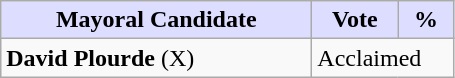<table class="wikitable">
<tr>
<th style="background:#ddf; width:200px;">Mayoral Candidate</th>
<th style="background:#ddf; width:50px;">Vote</th>
<th style="background:#ddf; width:30px;">%</th>
</tr>
<tr>
<td><strong>David Plourde</strong> (X)</td>
<td colspan="2">Acclaimed</td>
</tr>
</table>
